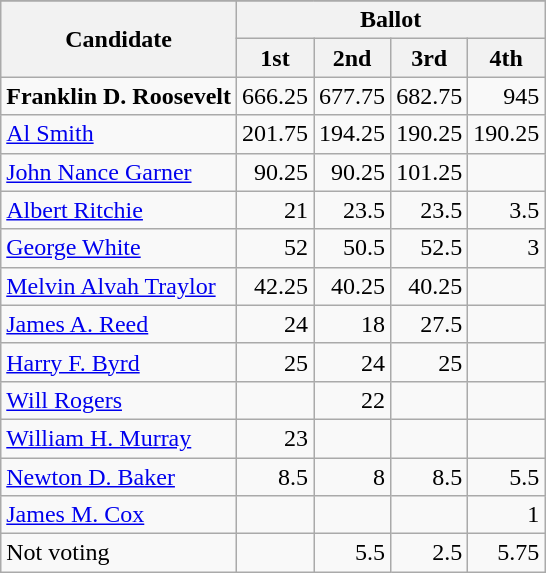<table class="wikitable sortable" style="text-align:right;">
<tr>
</tr>
<tr>
<th class=unsortable rowspan=2>Candidate</th>
<th colspan=4>Ballot</th>
</tr>
<tr>
<th>1st</th>
<th>2nd</th>
<th>3rd</th>
<th>4th</th>
</tr>
<tr>
<td style="text-align:left;"><strong>Franklin D. Roosevelt</strong></td>
<td>666.25</td>
<td>677.75</td>
<td>682.75</td>
<td>945</td>
</tr>
<tr>
<td style="text-align:left;"><a href='#'>Al Smith</a></td>
<td>201.75</td>
<td>194.25</td>
<td>190.25</td>
<td>190.25</td>
</tr>
<tr>
<td style="text-align:left;"><a href='#'>John Nance Garner</a></td>
<td>90.25</td>
<td>90.25</td>
<td>101.25</td>
<td></td>
</tr>
<tr>
<td style="text-align:left;"><a href='#'>Albert Ritchie</a></td>
<td>21</td>
<td>23.5</td>
<td>23.5</td>
<td>3.5</td>
</tr>
<tr>
<td style="text-align:left;"><a href='#'>George White</a></td>
<td>52</td>
<td>50.5</td>
<td>52.5</td>
<td>3</td>
</tr>
<tr>
<td style="text-align:left;"><a href='#'>Melvin Alvah Traylor</a></td>
<td>42.25</td>
<td>40.25</td>
<td>40.25</td>
<td></td>
</tr>
<tr>
<td style="text-align:left;"><a href='#'>James A. Reed</a></td>
<td>24</td>
<td>18</td>
<td>27.5</td>
<td></td>
</tr>
<tr>
<td style="text-align:left;"><a href='#'>Harry F. Byrd</a></td>
<td>25</td>
<td>24</td>
<td>25</td>
<td></td>
</tr>
<tr>
<td style="text-align:left;"><a href='#'>Will Rogers</a></td>
<td></td>
<td>22</td>
<td></td>
<td></td>
</tr>
<tr>
<td style="text-align:left;"><a href='#'>William H. Murray</a></td>
<td>23</td>
<td></td>
<td></td>
<td></td>
</tr>
<tr>
<td style="text-align:left;"><a href='#'>Newton D. Baker</a></td>
<td>8.5</td>
<td>8</td>
<td>8.5</td>
<td>5.5</td>
</tr>
<tr>
<td style="text-align:left;"><a href='#'>James M. Cox</a></td>
<td></td>
<td></td>
<td></td>
<td>1</td>
</tr>
<tr>
<td style="text-align:left;">Not voting</td>
<td></td>
<td>5.5</td>
<td>2.5</td>
<td>5.75</td>
</tr>
</table>
